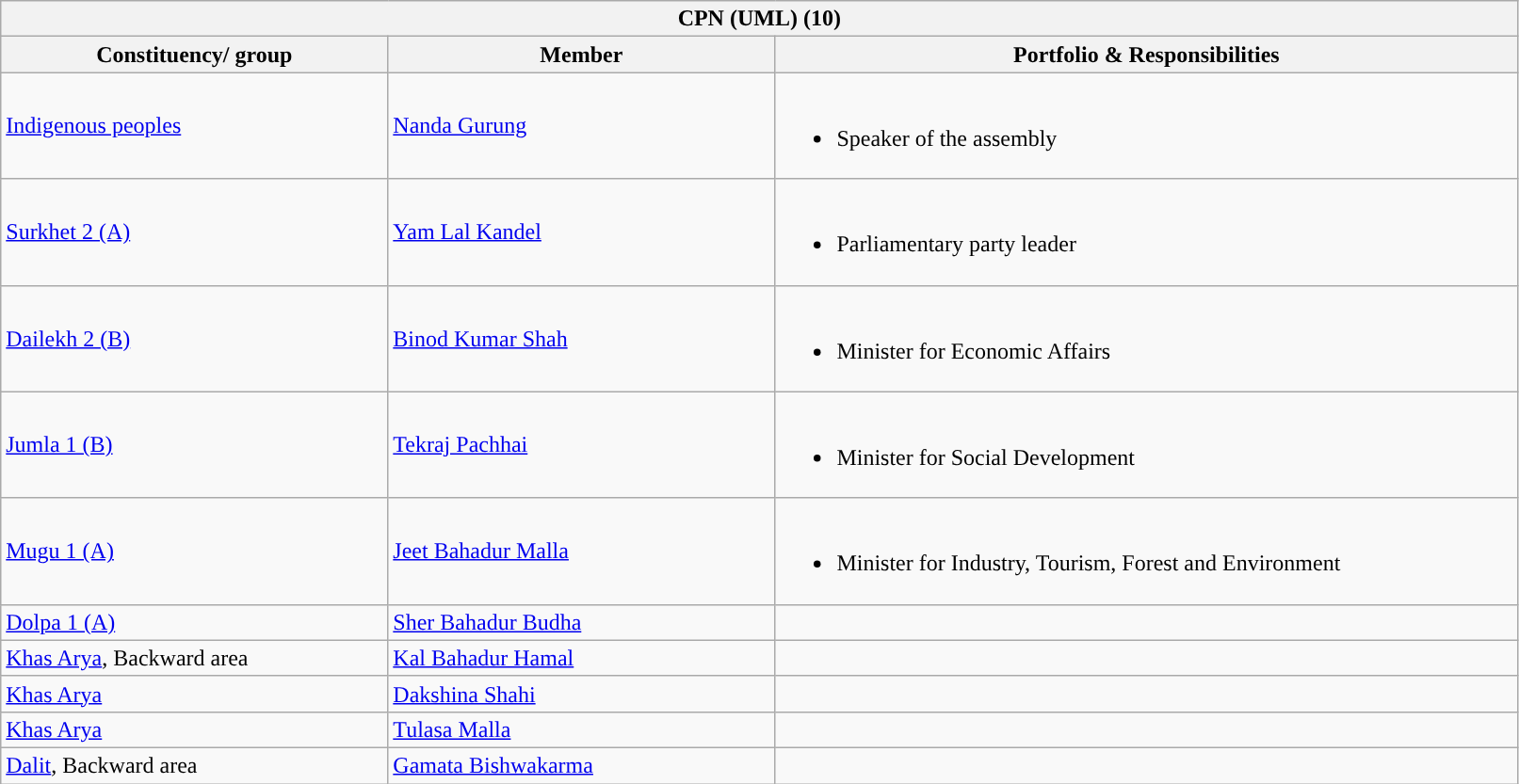<table class="wikitable sortable mw-collapsible mw-collapsed">
<tr>
<th colspan="3" style="width: 800pt; background:">CPN (UML) (10)</th>
</tr>
<tr>
<th style="width:200pt;">Constituency/ group</th>
<th style="width:200pt;">Member</th>
<th>Portfolio & Responsibilities</th>
</tr>
<tr>
<td><a href='#'>Indigenous peoples</a></td>
<td><a href='#'>Nanda Gurung</a></td>
<td><br><ul><li>Speaker of the assembly</li></ul></td>
</tr>
<tr>
<td><a href='#'>Surkhet 2 (A)</a></td>
<td><a href='#'>Yam Lal Kandel</a></td>
<td><br><ul><li>Parliamentary party leader</li></ul></td>
</tr>
<tr>
<td><a href='#'>Dailekh 2 (B)</a></td>
<td><a href='#'>Binod Kumar Shah</a></td>
<td><br><ul><li>Minister for Economic Affairs</li></ul></td>
</tr>
<tr>
<td><a href='#'>Jumla 1 (B)</a></td>
<td><a href='#'>Tekraj Pachhai</a></td>
<td><br><ul><li>Minister for Social Development</li></ul></td>
</tr>
<tr>
<td><a href='#'>Mugu 1 (A)</a></td>
<td><a href='#'>Jeet Bahadur Malla</a></td>
<td><br><ul><li>Minister for Industry, Tourism, Forest and Environment</li></ul></td>
</tr>
<tr>
<td><a href='#'>Dolpa 1 (A)</a></td>
<td><a href='#'>Sher Bahadur Budha</a></td>
<td></td>
</tr>
<tr>
<td><a href='#'>Khas Arya</a>, Backward area</td>
<td><a href='#'>Kal Bahadur Hamal</a></td>
<td></td>
</tr>
<tr>
<td><a href='#'>Khas Arya</a></td>
<td><a href='#'>Dakshina Shahi</a></td>
<td></td>
</tr>
<tr>
<td><a href='#'>Khas Arya</a></td>
<td><a href='#'>Tulasa Malla</a></td>
<td></td>
</tr>
<tr>
<td><a href='#'>Dalit</a>, Backward area</td>
<td><a href='#'>Gamata Bishwakarma</a></td>
<td></td>
</tr>
</table>
